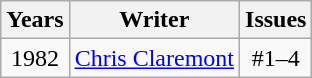<table class="wikitable">
<tr>
<th>Years</th>
<th>Writer</th>
<th>Issues</th>
</tr>
<tr>
<td align="center">1982</td>
<td align="center"><a href='#'>Chris Claremont</a></td>
<td align="center">#1–4</td>
</tr>
</table>
